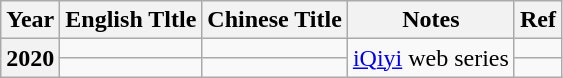<table class="wikitable">
<tr>
<th>Year</th>
<th>English Tltle</th>
<th>Chinese Title</th>
<th>Notes</th>
<th>Ref</th>
</tr>
<tr>
<th scope="row" rowspan="2">2020</th>
<td><em></em></td>
<td></td>
<td rowspan="2"><a href='#'>iQiyi</a> web series</td>
<td></td>
</tr>
<tr>
<td><em></em></td>
<td></td>
<td></td>
</tr>
</table>
